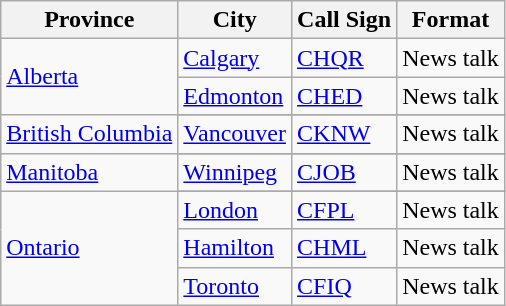<table class="wikitable">
<tr>
<th>Province</th>
<th>City</th>
<th>Call Sign</th>
<th>Format</th>
</tr>
<tr>
<td rowspan=2><a href='#'>Alberta</a></td>
<td><a href='#'>Calgary</a></td>
<td><a href='#'>CHQR</a></td>
<td>News talk</td>
</tr>
<tr>
<td><a href='#'>Edmonton</a></td>
<td><a href='#'>CHED</a></td>
<td>News talk</td>
</tr>
<tr>
<td rowspan=2><a href='#'>British Columbia</a></td>
</tr>
<tr>
<td><a href='#'>Vancouver</a></td>
<td><a href='#'>CKNW</a></td>
<td>News talk</td>
</tr>
<tr>
<td rowspan=2><a href='#'>Manitoba</a></td>
</tr>
<tr>
<td><a href='#'>Winnipeg</a></td>
<td><a href='#'>CJOB</a></td>
<td>News talk</td>
</tr>
<tr>
<td rowspan=4><a href='#'>Ontario</a></td>
</tr>
<tr>
<td><a href='#'>London</a></td>
<td><a href='#'>CFPL</a></td>
<td>News talk</td>
</tr>
<tr>
<td><a href='#'>Hamilton</a></td>
<td><a href='#'>CHML</a></td>
<td>News talk</td>
</tr>
<tr>
<td><a href='#'>Toronto</a></td>
<td><a href='#'>CFIQ</a></td>
<td>News talk</td>
</tr>
</table>
